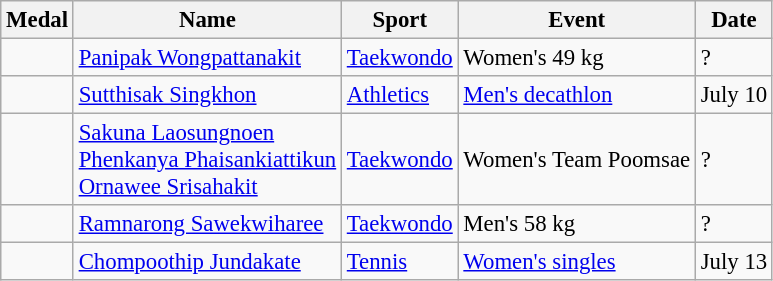<table class="wikitable sortable" style="font-size: 95%;">
<tr>
<th>Medal</th>
<th>Name</th>
<th>Sport</th>
<th>Event</th>
<th>Date</th>
</tr>
<tr>
<td></td>
<td><a href='#'>Panipak Wongpattanakit</a></td>
<td><a href='#'>Taekwondo</a></td>
<td>Women's 49 kg</td>
<td>?</td>
</tr>
<tr>
<td></td>
<td><a href='#'>Sutthisak Singkhon</a></td>
<td><a href='#'>Athletics</a></td>
<td><a href='#'>Men's decathlon</a></td>
<td>July 10</td>
</tr>
<tr>
<td></td>
<td><a href='#'>Sakuna Laosungnoen</a><br><a href='#'>Phenkanya Phaisankiattikun</a><br><a href='#'>Ornawee Srisahakit</a></td>
<td><a href='#'>Taekwondo</a></td>
<td>Women's Team Poomsae</td>
<td>?</td>
</tr>
<tr>
<td></td>
<td><a href='#'>Ramnarong Sawekwiharee</a></td>
<td><a href='#'>Taekwondo</a></td>
<td>Men's 58 kg</td>
<td>?</td>
</tr>
<tr>
<td></td>
<td><a href='#'>Chompoothip Jundakate</a></td>
<td><a href='#'>Tennis</a></td>
<td><a href='#'>Women's singles</a></td>
<td>July 13</td>
</tr>
</table>
